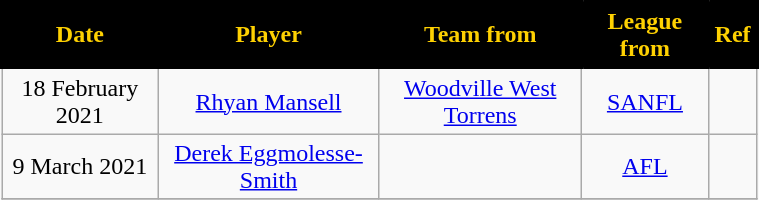<table class="wikitable" style="text-align:center; font-size:100%; width:40%;">
<tr>
<th style="background:black; color:#FED102; border: solid black 2px;">Date</th>
<th style="background:black; color:#FED102; border: solid black 2px;">Player</th>
<th style="background:black; color:#FED102; border: solid black 2px;">Team from</th>
<th style="background:black; color:#FED102; border: solid black 2px;">League from</th>
<th style="background:black; color:#FED102; border: solid black 2px;">Ref</th>
</tr>
<tr>
<td>18 February 2021</td>
<td><a href='#'>Rhyan Mansell</a></td>
<td><a href='#'>Woodville West Torrens</a></td>
<td><a href='#'>SANFL</a></td>
<td></td>
</tr>
<tr>
<td>9 March 2021</td>
<td><a href='#'>Derek Eggmolesse-Smith</a></td>
<td></td>
<td><a href='#'>AFL</a></td>
<td></td>
</tr>
<tr>
</tr>
</table>
